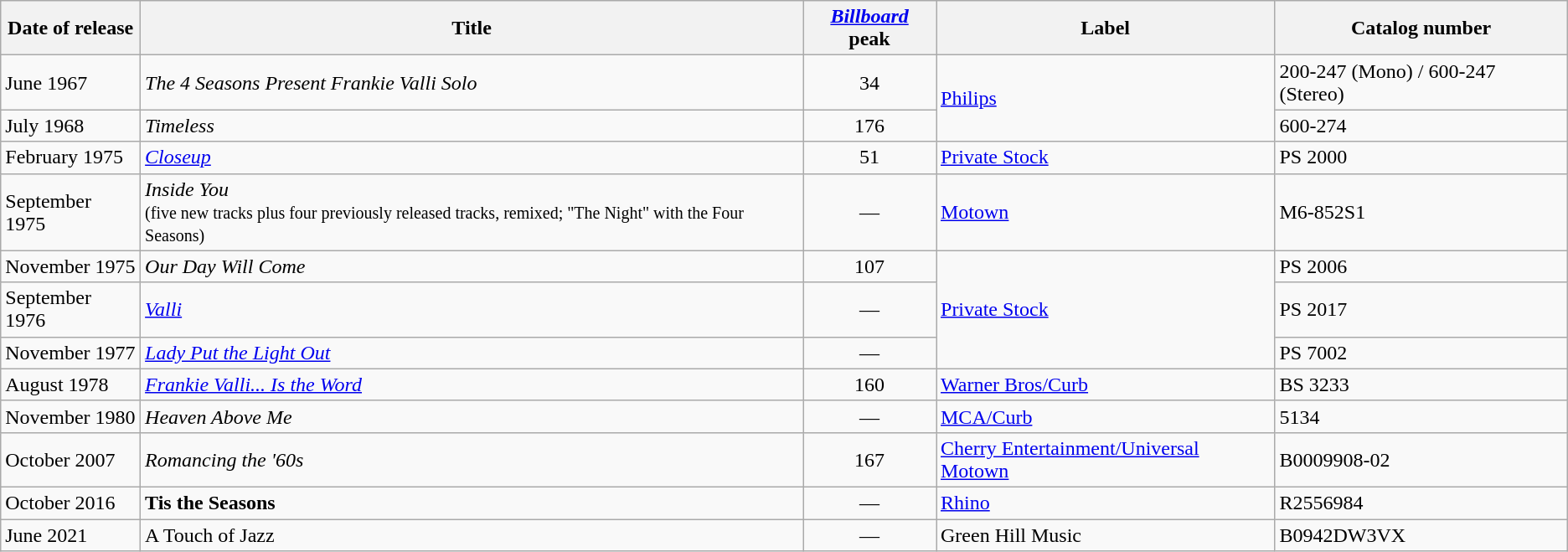<table class="wikitable">
<tr>
<th>Date of release</th>
<th>Title</th>
<th><a href='#'><em>Billboard</em></a> peak</th>
<th>Label</th>
<th>Catalog number</th>
</tr>
<tr>
<td>June 1967</td>
<td><em>The 4 Seasons Present Frankie Valli Solo</em></td>
<td style="text-align:center;">34</td>
<td rowspan="2"><a href='#'>Philips</a></td>
<td>200-247 (Mono) / 600-247 (Stereo)</td>
</tr>
<tr>
<td>July 1968</td>
<td><em>Timeless</em></td>
<td style="text-align:center;">176</td>
<td>600-274</td>
</tr>
<tr>
<td>February 1975</td>
<td><em><a href='#'>Closeup</a></em></td>
<td style="text-align:center;">51</td>
<td><a href='#'>Private Stock</a></td>
<td>PS 2000</td>
</tr>
<tr>
<td>September 1975</td>
<td><em>Inside You</em><br><small>(five new tracks plus four previously released tracks, remixed; "The Night" with the Four Seasons)</small></td>
<td style="text-align:center;">—</td>
<td><a href='#'>Motown</a></td>
<td>M6-852S1</td>
</tr>
<tr>
<td>November 1975</td>
<td><em>Our Day Will Come</em></td>
<td style="text-align:center;">107</td>
<td rowspan="3"><a href='#'>Private Stock</a></td>
<td>PS 2006</td>
</tr>
<tr>
<td>September 1976</td>
<td><em><a href='#'>Valli</a></em></td>
<td style="text-align:center;">—</td>
<td>PS 2017</td>
</tr>
<tr>
<td>November 1977</td>
<td><em><a href='#'>Lady Put the Light Out</a></em></td>
<td style="text-align:center;">—</td>
<td>PS 7002</td>
</tr>
<tr>
<td>August 1978</td>
<td><em><a href='#'>Frankie Valli... Is the Word</a></em></td>
<td style="text-align:center;">160</td>
<td><a href='#'>Warner Bros/Curb</a></td>
<td>BS 3233</td>
</tr>
<tr>
<td>November 1980</td>
<td><em>Heaven Above Me</em></td>
<td style="text-align:center;">—</td>
<td><a href='#'>MCA/Curb</a></td>
<td>5134</td>
</tr>
<tr>
<td>October 2007</td>
<td><em>Romancing the '60s</em></td>
<td style="text-align:center;">167</td>
<td><a href='#'>Cherry Entertainment/Universal Motown</a></td>
<td>B0009908-02</td>
</tr>
<tr>
<td>October 2016</td>
<td><strong>Tis the Seasons<em></td>
<td style="text-align:center;">—</td>
<td><a href='#'>Rhino</a></td>
<td>R2556984</td>
</tr>
<tr>
<td>June 2021</td>
<td></em>A Touch of Jazz<em></td>
<td style="text-align:center;">—</td>
<td>Green Hill Music</td>
<td>B0942DW3VX</td>
</tr>
</table>
